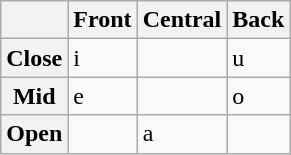<table class="wikitable">
<tr>
<th></th>
<th>Front</th>
<th>Central</th>
<th>Back</th>
</tr>
<tr>
<th>Close</th>
<td>i</td>
<td></td>
<td>u</td>
</tr>
<tr>
<th>Mid</th>
<td>e</td>
<td></td>
<td>o</td>
</tr>
<tr>
<th>Open</th>
<td></td>
<td>a</td>
<td></td>
</tr>
</table>
